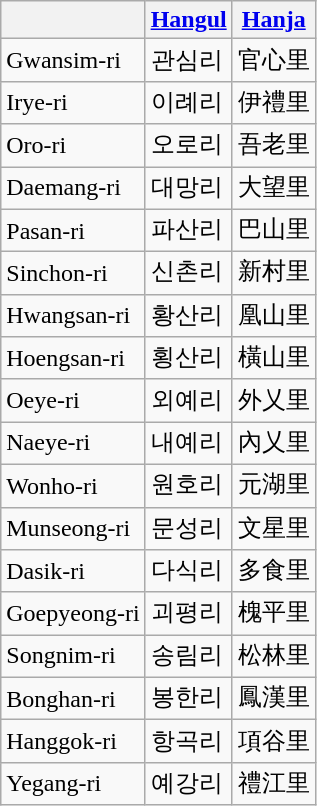<table class="wikitable">
<tr>
<th></th>
<th><a href='#'>Hangul</a></th>
<th><a href='#'>Hanja</a></th>
</tr>
<tr>
<td>Gwansim-ri</td>
<td>관심리</td>
<td>官心里</td>
</tr>
<tr>
<td>Irye-ri</td>
<td>이례리</td>
<td>伊禮里</td>
</tr>
<tr>
<td>Oro-ri</td>
<td>오로리</td>
<td>吾老里</td>
</tr>
<tr>
<td>Daemang-ri</td>
<td>대망리</td>
<td>大望里</td>
</tr>
<tr>
<td>Pasan-ri</td>
<td>파산리</td>
<td>巴山里</td>
</tr>
<tr>
<td>Sinchon-ri</td>
<td>신촌리</td>
<td>新村里</td>
</tr>
<tr>
<td>Hwangsan-ri</td>
<td>황산리</td>
<td>凰山里</td>
</tr>
<tr>
<td>Hoengsan-ri</td>
<td>횡산리</td>
<td>橫山里</td>
</tr>
<tr>
<td>Oeye-ri</td>
<td>외예리</td>
<td>外乂里</td>
</tr>
<tr>
<td>Naeye-ri</td>
<td>내예리</td>
<td>內乂里</td>
</tr>
<tr>
<td>Wonho-ri</td>
<td>원호리</td>
<td>元湖里</td>
</tr>
<tr>
<td>Munseong-ri</td>
<td>문성리</td>
<td>文星里</td>
</tr>
<tr>
<td>Dasik-ri</td>
<td>다식리</td>
<td>多食里</td>
</tr>
<tr>
<td>Goepyeong-ri</td>
<td>괴평리</td>
<td>槐平里</td>
</tr>
<tr>
<td>Songnim-ri</td>
<td>송림리</td>
<td>松林里</td>
</tr>
<tr>
<td>Bonghan-ri</td>
<td>봉한리</td>
<td>鳳漢里</td>
</tr>
<tr>
<td>Hanggok-ri</td>
<td>항곡리</td>
<td>項谷里</td>
</tr>
<tr>
<td>Yegang-ri</td>
<td>예강리</td>
<td>禮江里</td>
</tr>
</table>
